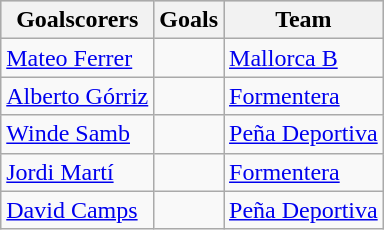<table class="wikitable sortable" class="wikitable">
<tr style="background:#ccc; text-align:center;">
<th>Goalscorers</th>
<th>Goals</th>
<th>Team</th>
</tr>
<tr>
<td> <a href='#'>Mateo Ferrer</a></td>
<td></td>
<td><a href='#'>Mallorca B</a></td>
</tr>
<tr>
<td> <a href='#'>Alberto Górriz</a></td>
<td></td>
<td><a href='#'>Formentera</a></td>
</tr>
<tr>
<td> <a href='#'>Winde Samb</a></td>
<td></td>
<td><a href='#'>Peña Deportiva</a></td>
</tr>
<tr>
<td> <a href='#'>Jordi Martí</a></td>
<td></td>
<td><a href='#'>Formentera</a></td>
</tr>
<tr>
<td> <a href='#'>David Camps</a></td>
<td></td>
<td><a href='#'>Peña Deportiva</a></td>
</tr>
</table>
